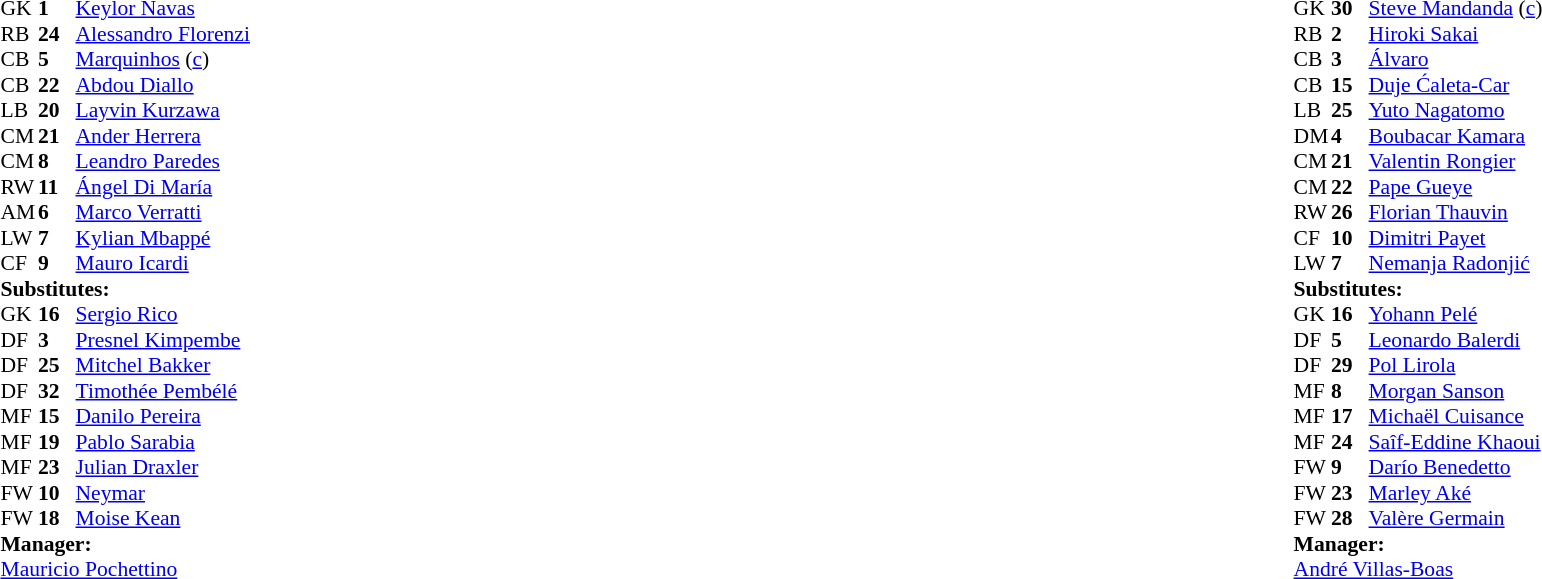<table width="100%">
<tr>
<td valign="top" width="40%"><br><table style="font-size:90%" cellspacing="0" cellpadding="0">
<tr>
<th width=25></th>
<th width=25></th>
</tr>
<tr>
<td>GK</td>
<td><strong>1</strong></td>
<td> <a href='#'>Keylor Navas</a></td>
</tr>
<tr>
<td>RB</td>
<td><strong>24</strong></td>
<td> <a href='#'>Alessandro Florenzi</a></td>
</tr>
<tr>
<td>CB</td>
<td><strong>5</strong></td>
<td> <a href='#'>Marquinhos</a> (<a href='#'>c</a>)</td>
</tr>
<tr>
<td>CB</td>
<td><strong>22</strong></td>
<td> <a href='#'>Abdou Diallo</a></td>
</tr>
<tr>
<td>LB</td>
<td><strong>20</strong></td>
<td> <a href='#'>Layvin Kurzawa</a></td>
<td></td>
<td></td>
</tr>
<tr>
<td>CM</td>
<td><strong>21</strong></td>
<td> <a href='#'>Ander Herrera</a></td>
<td></td>
<td></td>
</tr>
<tr>
<td>CM</td>
<td><strong>8</strong></td>
<td> <a href='#'>Leandro Paredes</a></td>
<td></td>
<td></td>
</tr>
<tr>
<td>RW</td>
<td><strong>11</strong></td>
<td> <a href='#'>Ángel Di María</a></td>
<td></td>
<td></td>
</tr>
<tr>
<td>AM</td>
<td><strong>6</strong></td>
<td> <a href='#'>Marco Verratti</a></td>
</tr>
<tr>
<td>LW</td>
<td><strong>7</strong></td>
<td> <a href='#'>Kylian Mbappé</a></td>
<td></td>
</tr>
<tr>
<td>CF</td>
<td><strong>9</strong></td>
<td> <a href='#'>Mauro Icardi</a></td>
<td></td>
<td></td>
</tr>
<tr>
<td colspan=3><strong>Substitutes:</strong></td>
</tr>
<tr>
<td>GK</td>
<td><strong>16</strong></td>
<td> <a href='#'>Sergio Rico</a></td>
</tr>
<tr>
<td>DF</td>
<td><strong>3</strong></td>
<td> <a href='#'>Presnel Kimpembe</a></td>
<td></td>
<td></td>
</tr>
<tr>
<td>DF</td>
<td><strong>25</strong></td>
<td> <a href='#'>Mitchel Bakker</a></td>
</tr>
<tr>
<td>DF</td>
<td><strong>32</strong></td>
<td> <a href='#'>Timothée Pembélé</a></td>
</tr>
<tr>
<td>MF</td>
<td><strong>15</strong></td>
<td> <a href='#'>Danilo Pereira</a></td>
<td></td>
<td></td>
</tr>
<tr>
<td>MF</td>
<td><strong>19</strong></td>
<td> <a href='#'>Pablo Sarabia</a></td>
<td></td>
<td></td>
</tr>
<tr>
<td>MF</td>
<td><strong>23</strong></td>
<td> <a href='#'>Julian Draxler</a></td>
</tr>
<tr>
<td>FW</td>
<td><strong>10</strong></td>
<td> <a href='#'>Neymar</a></td>
<td></td>
<td></td>
</tr>
<tr>
<td>FW</td>
<td><strong>18</strong></td>
<td> <a href='#'>Moise Kean</a></td>
<td></td>
<td></td>
</tr>
<tr>
<td colspan=3><strong>Manager:</strong></td>
</tr>
<tr>
<td colspan=3> <a href='#'>Mauricio Pochettino</a></td>
</tr>
</table>
</td>
<td valign="top"></td>
<td valign="top" width="50%"><br><table style="font-size:90%; margin:auto" cellspacing="0" cellpadding="0">
<tr>
<th width=25></th>
<th width=25></th>
</tr>
<tr>
<td>GK</td>
<td><strong>30</strong></td>
<td> <a href='#'>Steve Mandanda</a> (<a href='#'>c</a>)</td>
<td></td>
<td></td>
</tr>
<tr>
<td>RB</td>
<td><strong>2</strong></td>
<td> <a href='#'>Hiroki Sakai</a></td>
</tr>
<tr>
<td>CB</td>
<td><strong>3</strong></td>
<td> <a href='#'>Álvaro</a></td>
<td></td>
</tr>
<tr>
<td>CB</td>
<td><strong>15</strong></td>
<td> <a href='#'>Duje Ćaleta-Car</a></td>
</tr>
<tr>
<td>LB</td>
<td><strong>25</strong></td>
<td> <a href='#'>Yuto Nagatomo</a></td>
<td></td>
<td></td>
</tr>
<tr>
<td>DM</td>
<td><strong>4</strong></td>
<td> <a href='#'>Boubacar Kamara</a></td>
</tr>
<tr>
<td>CM</td>
<td><strong>21</strong></td>
<td> <a href='#'>Valentin Rongier</a></td>
<td></td>
<td></td>
</tr>
<tr>
<td>CM</td>
<td><strong>22</strong></td>
<td> <a href='#'>Pape Gueye</a></td>
<td></td>
<td></td>
</tr>
<tr>
<td>RW</td>
<td><strong>26</strong></td>
<td> <a href='#'>Florian Thauvin</a></td>
</tr>
<tr>
<td>CF</td>
<td><strong>10</strong></td>
<td> <a href='#'>Dimitri Payet</a></td>
</tr>
<tr>
<td>LW</td>
<td><strong>7</strong></td>
<td> <a href='#'>Nemanja Radonjić</a></td>
<td></td>
<td></td>
</tr>
<tr>
<td colspan=3><strong>Substitutes:</strong></td>
</tr>
<tr>
<td>GK</td>
<td><strong>16</strong></td>
<td> <a href='#'>Yohann Pelé</a></td>
<td></td>
<td></td>
</tr>
<tr>
<td>DF</td>
<td><strong>5</strong></td>
<td> <a href='#'>Leonardo Balerdi</a></td>
</tr>
<tr>
<td>DF</td>
<td><strong>29</strong></td>
<td> <a href='#'>Pol Lirola</a></td>
<td></td>
<td></td>
</tr>
<tr>
<td>MF</td>
<td><strong>8</strong></td>
<td> <a href='#'>Morgan Sanson</a></td>
<td></td>
<td></td>
</tr>
<tr>
<td>MF</td>
<td><strong>17</strong></td>
<td> <a href='#'>Michaël Cuisance</a></td>
</tr>
<tr>
<td>MF</td>
<td><strong>24</strong></td>
<td> <a href='#'>Saîf-Eddine Khaoui</a></td>
</tr>
<tr>
<td>FW</td>
<td><strong>9</strong></td>
<td> <a href='#'>Darío Benedetto</a></td>
<td></td>
<td></td>
</tr>
<tr>
<td>FW</td>
<td><strong>23</strong></td>
<td> <a href='#'>Marley Aké</a></td>
</tr>
<tr>
<td>FW</td>
<td><strong>28</strong></td>
<td> <a href='#'>Valère Germain</a></td>
<td></td>
<td></td>
</tr>
<tr>
<td colspan=3><strong>Manager:</strong></td>
</tr>
<tr>
<td colspan=3> <a href='#'>André Villas-Boas</a></td>
</tr>
</table>
</td>
</tr>
</table>
